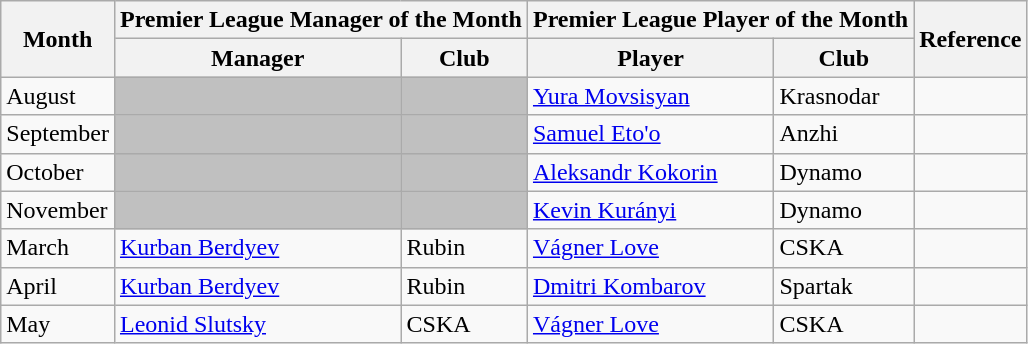<table class="wikitable">
<tr>
<th rowspan="2">Month</th>
<th colspan="2">Premier League Manager of the Month</th>
<th colspan="2">Premier League Player of the Month</th>
<th rowspan="2">Reference</th>
</tr>
<tr>
<th>Manager</th>
<th>Club</th>
<th>Player</th>
<th>Club</th>
</tr>
<tr>
<td>August</td>
<td bgcolor=#C0C0C0></td>
<td bgcolor=#C0C0C0></td>
<td> <a href='#'>Yura Movsisyan</a></td>
<td>Krasnodar</td>
<td align=center></td>
</tr>
<tr>
<td>September</td>
<td bgcolor=#C0C0C0></td>
<td bgcolor=#C0C0C0></td>
<td> <a href='#'>Samuel Eto'o</a></td>
<td>Anzhi</td>
<td align=center></td>
</tr>
<tr>
<td>October</td>
<td bgcolor=#C0C0C0></td>
<td bgcolor=#C0C0C0></td>
<td> <a href='#'>Aleksandr Kokorin</a></td>
<td>Dynamo</td>
<td align=center></td>
</tr>
<tr>
<td>November</td>
<td bgcolor=#C0C0C0></td>
<td bgcolor=#C0C0C0></td>
<td> <a href='#'>Kevin Kurányi</a></td>
<td>Dynamo</td>
<td align=center></td>
</tr>
<tr>
<td>March</td>
<td> <a href='#'>Kurban Berdyev</a></td>
<td>Rubin</td>
<td> <a href='#'>Vágner Love</a></td>
<td>CSKA</td>
<td align=center></td>
</tr>
<tr>
<td>April</td>
<td> <a href='#'>Kurban Berdyev</a></td>
<td>Rubin</td>
<td> <a href='#'>Dmitri Kombarov</a></td>
<td>Spartak</td>
<td align=center></td>
</tr>
<tr>
<td>May</td>
<td> <a href='#'>Leonid Slutsky</a></td>
<td>CSKA</td>
<td> <a href='#'>Vágner Love</a></td>
<td>CSKA</td>
<td align=center></td>
</tr>
</table>
